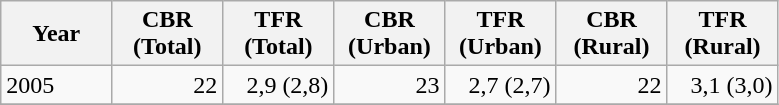<table class="wikitable">
<tr>
<th style="width:50pt;">Year</th>
<th style="width:50pt;">CBR (Total)</th>
<th style="width:50pt;">TFR (Total)</th>
<th style="width:50pt;">CBR (Urban)</th>
<th style="width:50pt;">TFR (Urban)</th>
<th style="width:50pt;">CBR (Rural)</th>
<th style="width:50pt;">TFR (Rural)</th>
</tr>
<tr>
<td>2005</td>
<td style="text-align:right;">22</td>
<td style="text-align:right;">2,9 (2,8)</td>
<td style="text-align:right;">23</td>
<td style="text-align:right;">2,7 (2,7)</td>
<td style="text-align:right;">22</td>
<td style="text-align:right;">3,1 (3,0)</td>
</tr>
<tr>
</tr>
</table>
